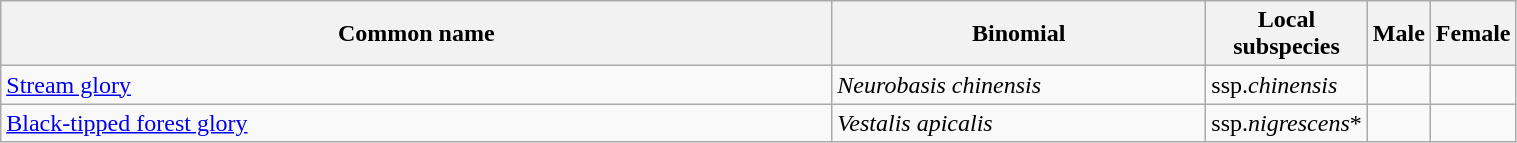<table width=80% class="wikitable">
<tr>
<th width=70%>Common name</th>
<th width=100%>Binomial</th>
<th width=20%>Local subspecies</th>
<th width=20%>Male</th>
<th width=20%>Female</th>
</tr>
<tr>
<td><a href='#'>Stream glory</a></td>
<td><em>Neurobasis chinensis</em></td>
<td>ssp.<em>chinensis</em></td>
<td></td>
<td></td>
</tr>
<tr>
<td><a href='#'>Black-tipped forest glory</a></td>
<td><em>Vestalis apicalis</em></td>
<td>ssp.<em>nigrescens</em>*</td>
<td></td>
<td></td>
</tr>
</table>
